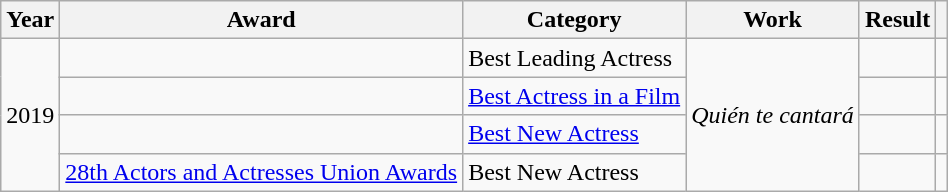<table class="wikitable sortable">
<tr>
<th>Year</th>
<th>Award</th>
<th>Category</th>
<th>Work</th>
<th>Result</th>
<th scope="col" class="unsortable"></th>
</tr>
<tr>
<td rowspan = 4 align = "center">2019</td>
<td rowspan = 1></td>
<td>Best Leading Actress</td>
<td rowspan = "4"><em>Quién te cantará</em></td>
<td></td>
<td align = "center"></td>
</tr>
<tr>
<td rowspan=  1></td>
<td><a href='#'>Best Actress in a Film</a></td>
<td></td>
<td align = "center"></td>
</tr>
<tr>
<td rowspan=  1></td>
<td><a href='#'>Best New Actress</a></td>
<td></td>
<td align = "center"></td>
</tr>
<tr>
<td><a href='#'>28th Actors and Actresses Union Awards</a></td>
<td>Best New Actress</td>
<td></td>
<td align = "center"></td>
</tr>
</table>
